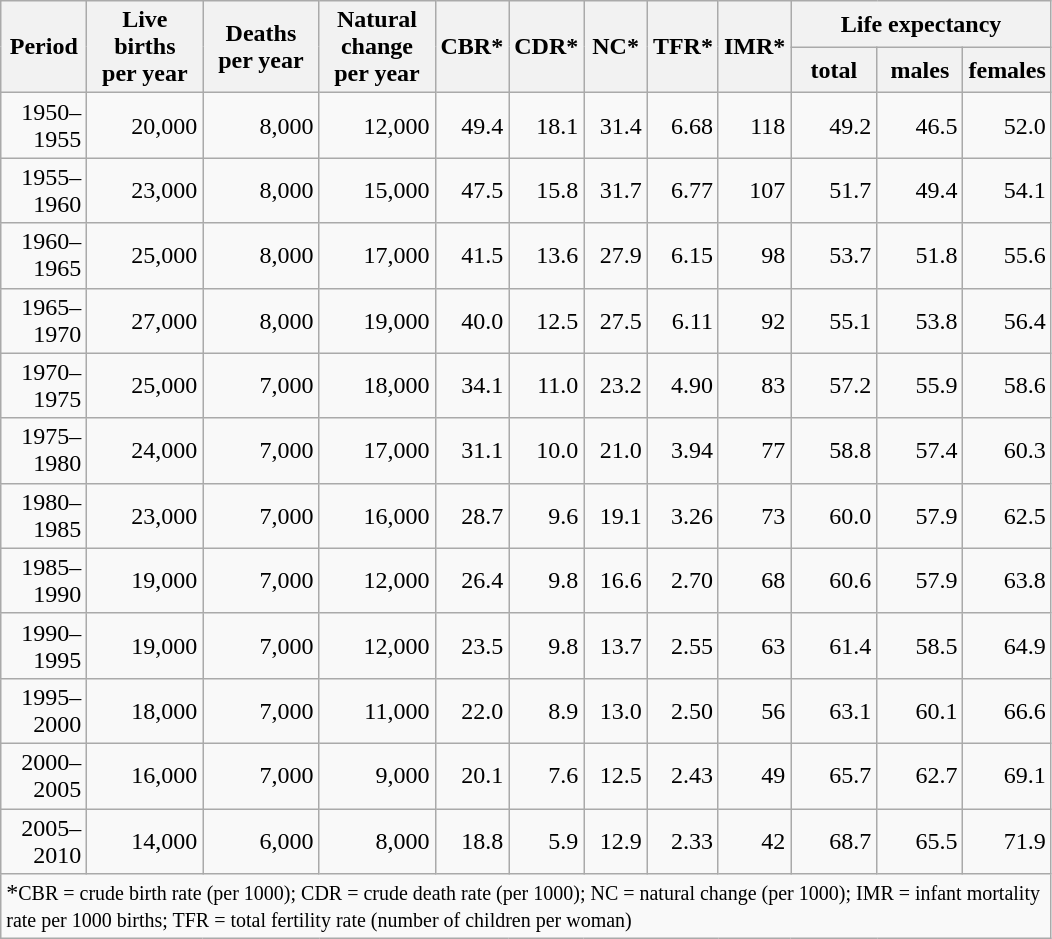<table class="wikitable" style="text-align: right;">
<tr>
<th rowspan=2 width="50pt">Period</th>
<th rowspan=2 width="70pt">Live births<br>per year</th>
<th rowspan=2 width="70pt">Deaths<br>per year</th>
<th rowspan=2 width="70pt">Natural change<br>per year</th>
<th rowspan=2 width="35pt">CBR*</th>
<th rowspan=2 width="35pt">CDR*</th>
<th rowspan=2 width="35pt">NC*</th>
<th rowspan=2 width="35pt">TFR*</th>
<th rowspan=2 width="35pt">IMR*</th>
<th colspan=3>Life expectancy</th>
</tr>
<tr>
<th width="50pt">total</th>
<th width="50pt">males</th>
<th width="50pt">females</th>
</tr>
<tr>
<td>1950–1955</td>
<td>20,000</td>
<td>8,000</td>
<td>12,000</td>
<td>49.4</td>
<td>18.1</td>
<td>31.4</td>
<td>6.68</td>
<td>118</td>
<td>49.2</td>
<td>46.5</td>
<td>52.0</td>
</tr>
<tr>
<td>1955–1960</td>
<td>23,000</td>
<td>8,000</td>
<td>15,000</td>
<td>47.5</td>
<td>15.8</td>
<td>31.7</td>
<td>6.77</td>
<td>107</td>
<td>51.7</td>
<td>49.4</td>
<td>54.1</td>
</tr>
<tr>
<td>1960–1965</td>
<td>25,000</td>
<td>8,000</td>
<td>17,000</td>
<td>41.5</td>
<td>13.6</td>
<td>27.9</td>
<td>6.15</td>
<td>98</td>
<td>53.7</td>
<td>51.8</td>
<td>55.6</td>
</tr>
<tr>
<td>1965–1970</td>
<td>27,000</td>
<td>8,000</td>
<td>19,000</td>
<td>40.0</td>
<td>12.5</td>
<td>27.5</td>
<td>6.11</td>
<td>92</td>
<td>55.1</td>
<td>53.8</td>
<td>56.4</td>
</tr>
<tr>
<td>1970–1975</td>
<td>25,000</td>
<td>7,000</td>
<td>18,000</td>
<td>34.1</td>
<td>11.0</td>
<td>23.2</td>
<td>4.90</td>
<td>83</td>
<td>57.2</td>
<td>55.9</td>
<td>58.6</td>
</tr>
<tr>
<td>1975–1980</td>
<td>24,000</td>
<td>7,000</td>
<td>17,000</td>
<td>31.1</td>
<td>10.0</td>
<td>21.0</td>
<td>3.94</td>
<td>77</td>
<td>58.8</td>
<td>57.4</td>
<td>60.3</td>
</tr>
<tr>
<td>1980–1985</td>
<td>23,000</td>
<td>7,000</td>
<td>16,000</td>
<td>28.7</td>
<td>9.6</td>
<td>19.1</td>
<td>3.26</td>
<td>73</td>
<td>60.0</td>
<td>57.9</td>
<td>62.5</td>
</tr>
<tr>
<td>1985–1990</td>
<td>19,000</td>
<td>7,000</td>
<td>12,000</td>
<td>26.4</td>
<td>9.8</td>
<td>16.6</td>
<td>2.70</td>
<td>68</td>
<td>60.6</td>
<td>57.9</td>
<td>63.8</td>
</tr>
<tr>
<td>1990–1995</td>
<td>19,000</td>
<td>7,000</td>
<td>12,000</td>
<td>23.5</td>
<td>9.8</td>
<td>13.7</td>
<td>2.55</td>
<td>63</td>
<td>61.4</td>
<td>58.5</td>
<td>64.9</td>
</tr>
<tr>
<td>1995–2000</td>
<td>18,000</td>
<td>7,000</td>
<td>11,000</td>
<td>22.0</td>
<td>8.9</td>
<td>13.0</td>
<td>2.50</td>
<td>56</td>
<td>63.1</td>
<td>60.1</td>
<td>66.6</td>
</tr>
<tr>
<td>2000–2005</td>
<td>16,000</td>
<td>7,000</td>
<td>9,000</td>
<td>20.1</td>
<td>7.6</td>
<td>12.5</td>
<td>2.43</td>
<td>49</td>
<td>65.7</td>
<td>62.7</td>
<td>69.1</td>
</tr>
<tr>
<td>2005–2010</td>
<td>14,000</td>
<td>6,000</td>
<td>8,000</td>
<td>18.8</td>
<td>5.9</td>
<td>12.9</td>
<td>2.33</td>
<td>42</td>
<td>68.7</td>
<td>65.5</td>
<td>71.9</td>
</tr>
<tr>
<td align="left" colspan="12">*<small>CBR = crude birth rate (per 1000); CDR = crude death rate (per 1000); NC = natural change (per 1000); IMR = infant mortality rate per 1000 births; TFR = total fertility rate (number of children per woman)</small></td>
</tr>
</table>
